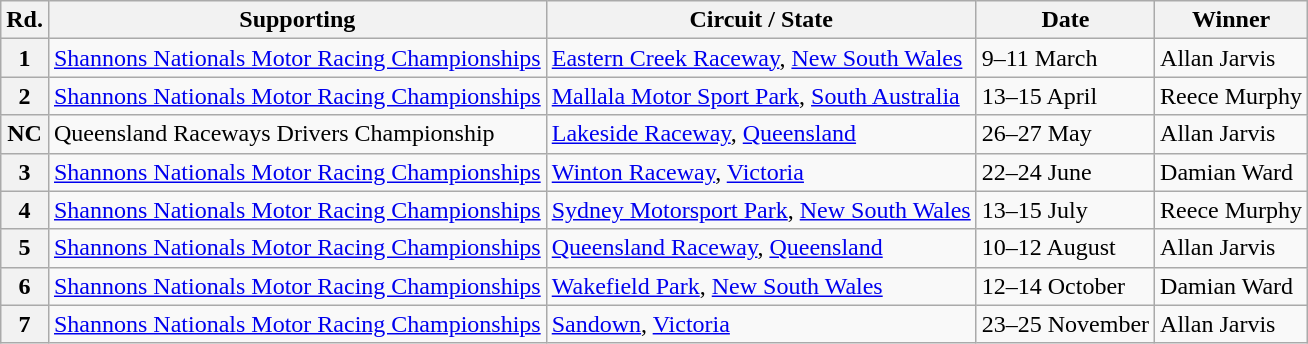<table class="wikitable">
<tr>
<th>Rd.</th>
<th>Supporting</th>
<th>Circuit / State</th>
<th>Date</th>
<th>Winner</th>
</tr>
<tr>
<th>1</th>
<td><a href='#'>Shannons Nationals Motor Racing Championships</a></td>
<td><a href='#'>Eastern Creek Raceway</a>, <a href='#'>New South Wales</a></td>
<td>9–11 March</td>
<td>Allan Jarvis</td>
</tr>
<tr>
<th>2</th>
<td><a href='#'>Shannons Nationals Motor Racing Championships</a></td>
<td><a href='#'>Mallala Motor Sport Park</a>, <a href='#'>South Australia</a></td>
<td>13–15 April</td>
<td>Reece Murphy</td>
</tr>
<tr>
<th>NC</th>
<td>Queensland Raceways Drivers Championship</td>
<td><a href='#'>Lakeside Raceway</a>, <a href='#'>Queensland</a></td>
<td>26–27 May</td>
<td>Allan Jarvis</td>
</tr>
<tr>
<th>3</th>
<td><a href='#'>Shannons Nationals Motor Racing Championships</a></td>
<td><a href='#'>Winton Raceway</a>, <a href='#'>Victoria</a></td>
<td>22–24 June</td>
<td>Damian Ward</td>
</tr>
<tr>
<th>4</th>
<td><a href='#'>Shannons Nationals Motor Racing Championships</a></td>
<td><a href='#'>Sydney Motorsport Park</a>, <a href='#'>New South Wales</a></td>
<td>13–15 July</td>
<td>Reece Murphy</td>
</tr>
<tr>
<th>5</th>
<td><a href='#'>Shannons Nationals Motor Racing Championships</a></td>
<td><a href='#'>Queensland Raceway</a>, <a href='#'>Queensland</a></td>
<td>10–12 August</td>
<td>Allan Jarvis</td>
</tr>
<tr>
<th>6</th>
<td><a href='#'>Shannons Nationals Motor Racing Championships</a></td>
<td><a href='#'>Wakefield Park</a>, <a href='#'>New South Wales</a></td>
<td>12–14 October</td>
<td>Damian Ward</td>
</tr>
<tr>
<th>7</th>
<td><a href='#'>Shannons Nationals Motor Racing Championships</a></td>
<td><a href='#'>Sandown</a>, <a href='#'>Victoria</a></td>
<td>23–25 November</td>
<td>Allan Jarvis</td>
</tr>
</table>
